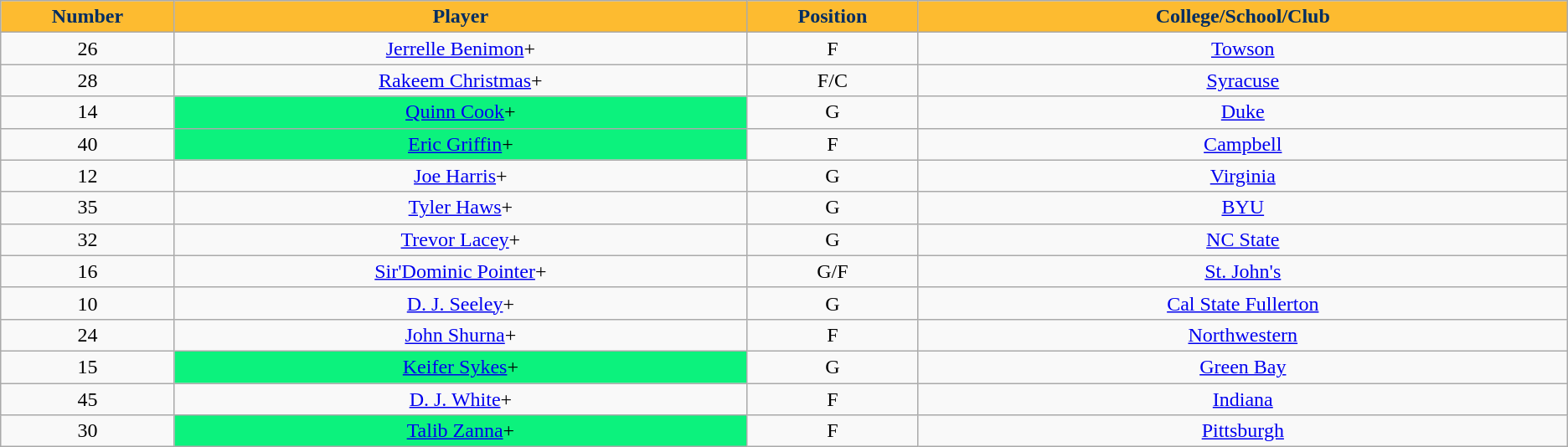<table class="wikitable sortable sortable">
<tr>
<th style="background:#FDBB30; color:#002D62" width="1%">Number</th>
<th style="background:#FDBB30; color:#002D62" width="5%">Player</th>
<th style="background:#FDBB30; color:#002D62" width="1%">Position</th>
<th style="background:#FDBB30; color:#002D62" width="5%">College/School/Club</th>
</tr>
<tr style="text-align: center">
<td>26</td>
<td><a href='#'>Jerrelle Benimon</a>+</td>
<td>F</td>
<td><a href='#'>Towson</a></td>
</tr>
<tr style="text-align: center">
<td>28</td>
<td><a href='#'>Rakeem Christmas</a>+</td>
<td>F/C</td>
<td><a href='#'>Syracuse</a></td>
</tr>
<tr style="text-align: center">
<td>14</td>
<td bgcolor="#0CF27D"><a href='#'>Quinn Cook</a>+</td>
<td>G</td>
<td><a href='#'>Duke</a></td>
</tr>
<tr style="text-align: center">
<td>40</td>
<td bgcolor="#0CF27D"><a href='#'>Eric Griffin</a>+</td>
<td>F</td>
<td><a href='#'>Campbell</a></td>
</tr>
<tr style="text-align: center">
<td>12</td>
<td><a href='#'>Joe Harris</a>+</td>
<td>G</td>
<td><a href='#'>Virginia</a></td>
</tr>
<tr style="text-align: center">
<td>35</td>
<td><a href='#'>Tyler Haws</a>+</td>
<td>G</td>
<td><a href='#'>BYU</a></td>
</tr>
<tr style="text-align: center">
<td>32</td>
<td><a href='#'>Trevor Lacey</a>+</td>
<td>G</td>
<td><a href='#'>NC State</a></td>
</tr>
<tr style="text-align: center">
<td>16</td>
<td><a href='#'>Sir'Dominic Pointer</a>+</td>
<td>G/F</td>
<td><a href='#'>St. John's</a></td>
</tr>
<tr style="text-align: center">
<td>10</td>
<td><a href='#'>D. J. Seeley</a>+</td>
<td>G</td>
<td><a href='#'>Cal State Fullerton</a></td>
</tr>
<tr style="text-align: center">
<td>24</td>
<td><a href='#'>John Shurna</a>+</td>
<td>F</td>
<td><a href='#'>Northwestern</a></td>
</tr>
<tr style="text-align: center">
<td>15</td>
<td bgcolor="#0CF27D"><a href='#'>Keifer Sykes</a>+</td>
<td>G</td>
<td><a href='#'>Green Bay</a></td>
</tr>
<tr style="text-align: center">
<td>45</td>
<td><a href='#'>D. J. White</a>+</td>
<td>F</td>
<td><a href='#'>Indiana</a></td>
</tr>
<tr style="text-align: center">
<td>30</td>
<td bgcolor="#0CF27D"><a href='#'>Talib Zanna</a>+</td>
<td>F</td>
<td><a href='#'>Pittsburgh</a></td>
</tr>
</table>
